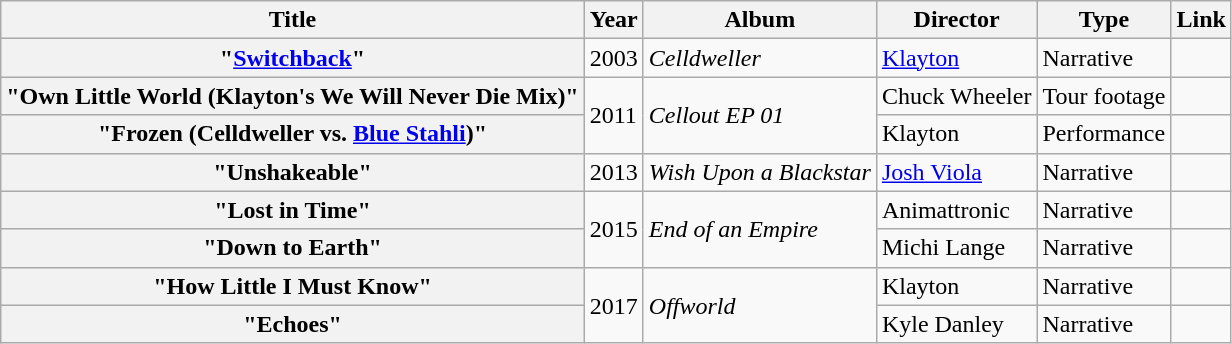<table class="wikitable plainrowheaders">
<tr>
<th>Title</th>
<th>Year</th>
<th>Album</th>
<th>Director</th>
<th>Type</th>
<th>Link</th>
</tr>
<tr>
<th scope="row">"<a href='#'>Switchback</a>"</th>
<td>2003</td>
<td><em>Celldweller</em></td>
<td><a href='#'>Klayton</a></td>
<td>Narrative</td>
<td></td>
</tr>
<tr>
<th scope="row">"Own Little World (Klayton's We Will Never Die Mix)"</th>
<td rowspan=2>2011</td>
<td rowspan=2><em>Cellout EP 01</em></td>
<td>Chuck Wheeler</td>
<td>Tour footage</td>
<td></td>
</tr>
<tr>
<th scope="row">"Frozen (Celldweller vs. <a href='#'>Blue Stahli</a>)"</th>
<td>Klayton</td>
<td>Performance</td>
<td></td>
</tr>
<tr>
<th scope="row">"Unshakeable"</th>
<td>2013</td>
<td rowspan=1><em>Wish Upon a Blackstar</em></td>
<td><a href='#'>Josh Viola</a></td>
<td>Narrative</td>
<td></td>
</tr>
<tr>
<th scope="row">"Lost in Time"</th>
<td rowspan=2>2015</td>
<td rowspan=2><em>End of an Empire</em></td>
<td>Animattronic</td>
<td>Narrative</td>
<td></td>
</tr>
<tr>
<th scope="row">"Down to Earth"</th>
<td>Michi Lange</td>
<td>Narrative</td>
<td></td>
</tr>
<tr>
<th scope="row">"How Little I Must Know"</th>
<td rowspan=2>2017</td>
<td rowspan=2><em>Offworld</em></td>
<td>Klayton</td>
<td>Narrative</td>
<td></td>
</tr>
<tr>
<th scope="row">"Echoes"</th>
<td>Kyle Danley</td>
<td>Narrative</td>
<td></td>
</tr>
</table>
